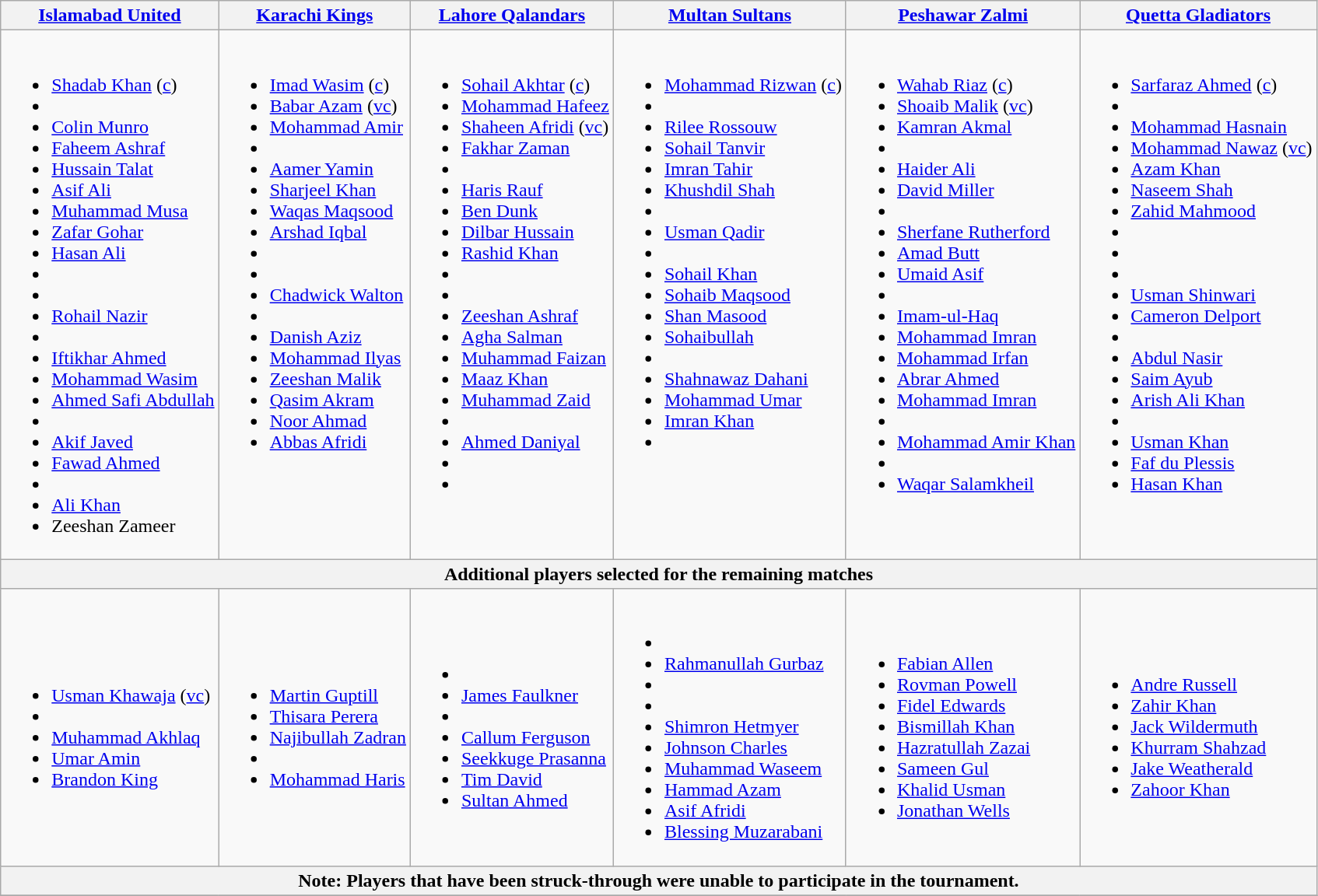<table class="wikitable">
<tr>
<th><a href='#'>Islamabad United</a></th>
<th><a href='#'>Karachi Kings</a></th>
<th><a href='#'>Lahore Qalandars</a></th>
<th><a href='#'>Multan Sultans</a></th>
<th><a href='#'>Peshawar Zalmi</a></th>
<th><a href='#'>Quetta Gladiators</a></th>
</tr>
<tr>
<td valign=top><br><ul><li><a href='#'>Shadab Khan</a> (<a href='#'>c</a>)</li><li></li><li><a href='#'>Colin Munro</a></li><li><a href='#'>Faheem Ashraf</a></li><li><a href='#'>Hussain Talat</a></li><li><a href='#'>Asif Ali</a></li><li><a href='#'>Muhammad Musa</a></li><li><a href='#'>Zafar Gohar</a></li><li><a href='#'>Hasan Ali</a></li><li></li><li></li><li><a href='#'>Rohail Nazir</a></li><li></li><li><a href='#'>Iftikhar Ahmed</a></li><li><a href='#'>Mohammad Wasim</a></li><li><a href='#'>Ahmed Safi Abdullah</a></li><li></li><li><a href='#'>Akif Javed</a></li><li><a href='#'>Fawad Ahmed</a></li><li></li><li><a href='#'>Ali Khan</a></li><li>Zeeshan Zameer</li></ul></td>
<td valign=top><br><ul><li><a href='#'>Imad Wasim</a> (<a href='#'>c</a>)</li><li><a href='#'>Babar Azam</a> (<a href='#'>vc</a>)</li><li><a href='#'>Mohammad Amir</a></li><li></li><li><a href='#'>Aamer Yamin</a></li><li><a href='#'>Sharjeel Khan</a></li><li><a href='#'>Waqas Maqsood</a></li><li><a href='#'>Arshad Iqbal</a></li><li></li><li></li><li><a href='#'>Chadwick Walton</a></li><li></li><li><a href='#'>Danish Aziz</a></li><li><a href='#'>Mohammad Ilyas</a></li><li><a href='#'>Zeeshan Malik</a></li><li><a href='#'>Qasim Akram</a></li><li><a href='#'>Noor Ahmad</a></li><li><a href='#'>Abbas Afridi</a></li></ul></td>
<td valign=top><br><ul><li><a href='#'>Sohail Akhtar</a> (<a href='#'>c</a>)</li><li><a href='#'>Mohammad Hafeez</a></li><li><a href='#'>Shaheen Afridi</a> (<a href='#'>vc</a>)</li><li><a href='#'>Fakhar Zaman</a></li><li></li><li><a href='#'>Haris Rauf</a></li><li><a href='#'>Ben Dunk</a></li><li><a href='#'>Dilbar Hussain</a></li><li><a href='#'>Rashid Khan</a></li><li></li><li></li><li><a href='#'>Zeeshan Ashraf</a></li><li><a href='#'>Agha Salman</a></li><li><a href='#'>Muhammad Faizan</a></li><li><a href='#'>Maaz Khan</a></li><li><a href='#'>Muhammad Zaid</a></li><li></li><li><a href='#'>Ahmed Daniyal</a></li><li></li><li></li></ul></td>
<td valign=top><br><ul><li><a href='#'>Mohammad Rizwan</a> (<a href='#'>c</a>)</li><li></li><li><a href='#'>Rilee Rossouw</a></li><li><a href='#'>Sohail Tanvir</a></li><li><a href='#'>Imran Tahir</a></li><li><a href='#'>Khushdil Shah</a></li><li></li><li><a href='#'>Usman Qadir</a></li><li></li><li><a href='#'>Sohail Khan</a></li><li><a href='#'>Sohaib Maqsood</a></li><li><a href='#'>Shan Masood</a></li><li><a href='#'>Sohaibullah</a></li><li></li><li><a href='#'>Shahnawaz Dahani</a></li><li><a href='#'>Mohammad Umar</a></li><li><a href='#'>Imran Khan</a></li><li></li></ul></td>
<td valign=top><br><ul><li><a href='#'>Wahab Riaz</a> (<a href='#'>c</a>)</li><li><a href='#'>Shoaib Malik</a> (<a href='#'>vc</a>)</li><li><a href='#'>Kamran Akmal</a></li><li></li><li><a href='#'>Haider Ali</a></li><li><a href='#'>David Miller</a></li><li></li><li><a href='#'>Sherfane Rutherford</a></li><li><a href='#'>Amad Butt</a></li><li><a href='#'>Umaid Asif</a></li><li></li><li><a href='#'>Imam-ul-Haq</a></li><li><a href='#'>Mohammad Imran</a></li><li><a href='#'>Mohammad Irfan</a></li><li><a href='#'>Abrar Ahmed</a></li><li><a href='#'>Mohammad Imran</a></li><li></li><li><a href='#'>Mohammad Amir Khan</a></li><li></li><li><a href='#'>Waqar Salamkheil</a></li></ul></td>
<td valign=top><br><ul><li><a href='#'>Sarfaraz Ahmed</a> (<a href='#'>c</a>)</li><li></li><li><a href='#'>Mohammad Hasnain</a></li><li><a href='#'>Mohammad Nawaz</a> (<a href='#'>vc</a>)</li><li><a href='#'>Azam Khan</a></li><li><a href='#'>Naseem Shah</a></li><li><a href='#'>Zahid Mahmood</a></li><li></li><li></li><li></li><li><a href='#'>Usman Shinwari</a></li><li><a href='#'>Cameron Delport</a></li><li></li><li><a href='#'>Abdul Nasir</a></li><li><a href='#'>Saim Ayub</a></li><li><a href='#'>Arish Ali Khan</a></li><li></li><li><a href='#'>Usman Khan</a></li><li><a href='#'>Faf du Plessis</a></li><li><a href='#'>Hasan Khan</a></li></ul></td>
</tr>
<tr>
<th colspan="6">Additional players selected for the remaining matches</th>
</tr>
<tr>
<td><br><ul><li><a href='#'>Usman Khawaja</a> (<a href='#'>vc</a>)</li><li></li><li><a href='#'>Muhammad Akhlaq</a></li><li><a href='#'>Umar Amin</a></li><li><a href='#'>Brandon King</a></li></ul></td>
<td><br><ul><li><a href='#'>Martin Guptill</a></li><li><a href='#'>Thisara Perera</a></li><li><a href='#'>Najibullah Zadran</a></li><li></li><li><a href='#'>Mohammad Haris</a></li></ul></td>
<td><br><ul><li></li><li><a href='#'>James Faulkner</a></li><li></li><li><a href='#'>Callum Ferguson</a></li><li><a href='#'>Seekkuge Prasanna</a></li><li><a href='#'>Tim David</a></li><li><a href='#'>Sultan Ahmed</a></li></ul></td>
<td><br><ul><li></li><li><a href='#'>Rahmanullah Gurbaz</a></li><li></li><li></li><li><a href='#'>Shimron Hetmyer</a></li><li><a href='#'>Johnson Charles</a></li><li><a href='#'>Muhammad Waseem</a></li><li><a href='#'>Hammad Azam</a></li><li><a href='#'>Asif Afridi</a></li><li><a href='#'>Blessing Muzarabani</a></li></ul></td>
<td><br><ul><li><a href='#'>Fabian Allen</a></li><li><a href='#'>Rovman Powell</a></li><li><a href='#'>Fidel Edwards</a></li><li><a href='#'>Bismillah Khan</a></li><li><a href='#'>Hazratullah Zazai</a></li><li><a href='#'>Sameen Gul</a></li><li><a href='#'>Khalid Usman</a></li><li><a href='#'>Jonathan Wells</a></li></ul></td>
<td><br><ul><li><a href='#'>Andre Russell</a></li><li><a href='#'>Zahir Khan</a></li><li><a href='#'>Jack Wildermuth</a></li><li><a href='#'>Khurram Shahzad</a></li><li><a href='#'>Jake Weatherald</a></li><li><a href='#'>Zahoor Khan</a></li></ul></td>
</tr>
<tr>
<th colspan="6">Note: Players that have been struck-through were unable to participate in the tournament.</th>
</tr>
<tr>
</tr>
</table>
